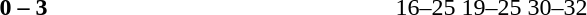<table>
<tr>
<th width=200></th>
<th width=80></th>
<th width=200></th>
<th width=220></th>
</tr>
<tr>
<td align=right></td>
<td align=center><strong>0 – 3</strong></td>
<td><strong></strong></td>
<td>16–25 19–25 30–32</td>
</tr>
</table>
